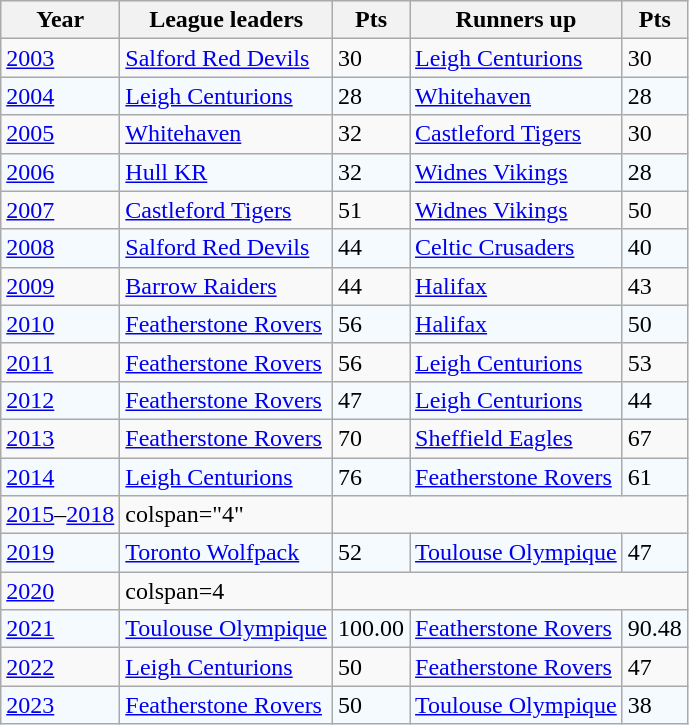<table class="wikitable" style="text-align: left;"border="1" cellpadding="4" cellspacing="0">
<tr bgcolor="#efefef">
<th>Year</th>
<th>League leaders</th>
<th>Pts</th>
<th>Runners up</th>
<th>Pts</th>
</tr>
<tr>
<td><a href='#'>2003</a></td>
<td> <a href='#'>Salford Red Devils</a></td>
<td>30</td>
<td> <a href='#'>Leigh Centurions</a></td>
<td>30</td>
</tr>
<tr style="background:#f5faff;">
<td><a href='#'>2004</a></td>
<td> <a href='#'>Leigh Centurions</a></td>
<td>28</td>
<td> <a href='#'>Whitehaven</a></td>
<td>28</td>
</tr>
<tr>
<td><a href='#'>2005</a></td>
<td> <a href='#'>Whitehaven</a></td>
<td>32</td>
<td> <a href='#'>Castleford Tigers</a></td>
<td>30</td>
</tr>
<tr style="background:#f5faff;">
<td><a href='#'>2006</a></td>
<td> <a href='#'>Hull KR</a></td>
<td>32</td>
<td> <a href='#'>Widnes Vikings</a></td>
<td>28</td>
</tr>
<tr>
<td><a href='#'>2007</a></td>
<td> <a href='#'>Castleford Tigers</a></td>
<td>51</td>
<td> <a href='#'>Widnes Vikings</a></td>
<td>50</td>
</tr>
<tr style="background:#f5faff;">
<td><a href='#'>2008</a></td>
<td> <a href='#'>Salford Red Devils</a></td>
<td>44</td>
<td> <a href='#'>Celtic Crusaders</a></td>
<td>40</td>
</tr>
<tr>
<td><a href='#'>2009</a></td>
<td> <a href='#'>Barrow Raiders</a></td>
<td>44</td>
<td> <a href='#'>Halifax</a></td>
<td>43</td>
</tr>
<tr style="background:#f5faff;">
<td><a href='#'>2010</a></td>
<td> <a href='#'>Featherstone Rovers</a></td>
<td>56</td>
<td> <a href='#'>Halifax</a></td>
<td>50</td>
</tr>
<tr>
<td><a href='#'>2011</a></td>
<td> <a href='#'>Featherstone Rovers</a></td>
<td>56</td>
<td> <a href='#'>Leigh Centurions</a></td>
<td>53</td>
</tr>
<tr style="background:#f5faff;">
<td><a href='#'>2012</a></td>
<td> <a href='#'>Featherstone Rovers</a></td>
<td>47</td>
<td> <a href='#'>Leigh Centurions</a></td>
<td>44</td>
</tr>
<tr>
<td><a href='#'>2013</a></td>
<td> <a href='#'>Featherstone Rovers</a></td>
<td>70</td>
<td> <a href='#'>Sheffield Eagles</a></td>
<td>67</td>
</tr>
<tr style="background:#f5faff;">
<td><a href='#'>2014</a></td>
<td> <a href='#'>Leigh Centurions</a></td>
<td>76</td>
<td> <a href='#'>Featherstone Rovers</a></td>
<td>61</td>
</tr>
<tr>
<td><a href='#'>2015</a>–<a href='#'>2018</a></td>
<td>colspan="4"</td>
</tr>
<tr style="background:#f5faff;">
<td><a href='#'>2019</a></td>
<td> <a href='#'>Toronto Wolfpack</a></td>
<td>52</td>
<td> <a href='#'>Toulouse Olympique</a></td>
<td>47</td>
</tr>
<tr>
<td><a href='#'>2020</a></td>
<td>colspan=4</td>
</tr>
<tr style="background:#f5faff;">
<td><a href='#'>2021</a></td>
<td> <a href='#'>Toulouse Olympique</a></td>
<td>100.00</td>
<td> <a href='#'>Featherstone Rovers</a></td>
<td>90.48</td>
</tr>
<tr>
<td><a href='#'>2022</a></td>
<td> <a href='#'>Leigh Centurions</a></td>
<td>50</td>
<td> <a href='#'>Featherstone Rovers</a></td>
<td>47</td>
</tr>
<tr style="background:#f5faff;">
<td><a href='#'>2023</a></td>
<td> <a href='#'>Featherstone Rovers</a></td>
<td>50</td>
<td> <a href='#'>Toulouse Olympique</a></td>
<td>38</td>
</tr>
</table>
